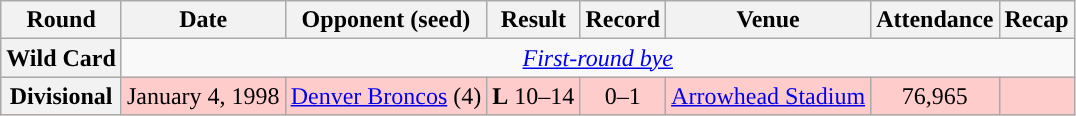<table class="wikitable" style="text-align:center">
<tr>
<th>Round</th>
<th>Date</th>
<th>Opponent (seed)</th>
<th>Result</th>
<th>Record</th>
<th>Venue</th>
<th>Attendance</th>
<th>Recap</th>
</tr>
<tr>
<th>Wild Card</th>
<td colspan="7"><em><a href='#'>First-round bye</a></em></td>
</tr>
<tr style="background:#fcc">
<th>Divisional</th>
<td>January 4, 1998</td>
<td><a href='#'>Denver Broncos</a> (4)</td>
<td><strong>L</strong> 10–14</td>
<td>0–1</td>
<td><a href='#'>Arrowhead Stadium</a></td>
<td>76,965</td>
<td></td>
</tr>
</table>
